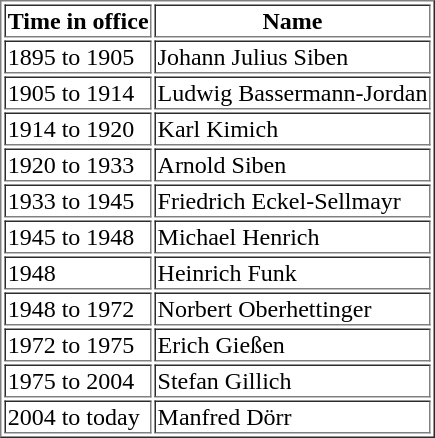<table style="float:right;"  border="1">
<tr class="hintergrundfarbe5">
<th>Time in office</th>
<th>Name</th>
</tr>
<tr>
<td>1895 to 1905</td>
<td>Johann Julius Siben</td>
</tr>
<tr>
<td>1905 to 1914</td>
<td>Ludwig Bassermann-Jordan</td>
</tr>
<tr>
<td>1914 to 1920</td>
<td>Karl Kimich</td>
</tr>
<tr>
<td>1920 to 1933</td>
<td>Arnold Siben</td>
</tr>
<tr>
<td>1933 to 1945</td>
<td>Friedrich Eckel-Sellmayr</td>
</tr>
<tr>
<td>1945 to 1948</td>
<td>Michael Henrich</td>
</tr>
<tr>
<td>1948</td>
<td>Heinrich Funk</td>
</tr>
<tr>
<td>1948 to 1972</td>
<td>Norbert Oberhettinger</td>
</tr>
<tr>
<td>1972 to 1975</td>
<td>Erich Gießen</td>
</tr>
<tr>
<td>1975 to 2004</td>
<td>Stefan Gillich</td>
</tr>
<tr>
<td>2004 to today</td>
<td>Manfred Dörr</td>
</tr>
</table>
